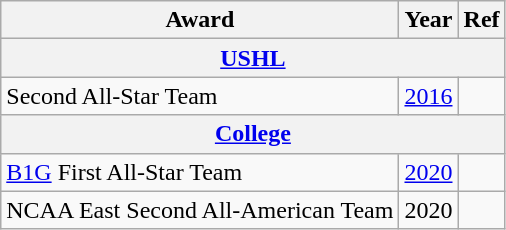<table class="wikitable">
<tr>
<th>Award</th>
<th>Year</th>
<th>Ref</th>
</tr>
<tr>
<th colspan="3"><a href='#'>USHL</a></th>
</tr>
<tr>
<td>Second All-Star Team</td>
<td><a href='#'>2016</a></td>
<td></td>
</tr>
<tr>
<th colspan="3"><a href='#'>College</a></th>
</tr>
<tr>
<td><a href='#'>B1G</a> First All-Star Team</td>
<td><a href='#'>2020</a></td>
<td></td>
</tr>
<tr>
<td>NCAA East Second All-American Team</td>
<td>2020</td>
<td></td>
</tr>
</table>
